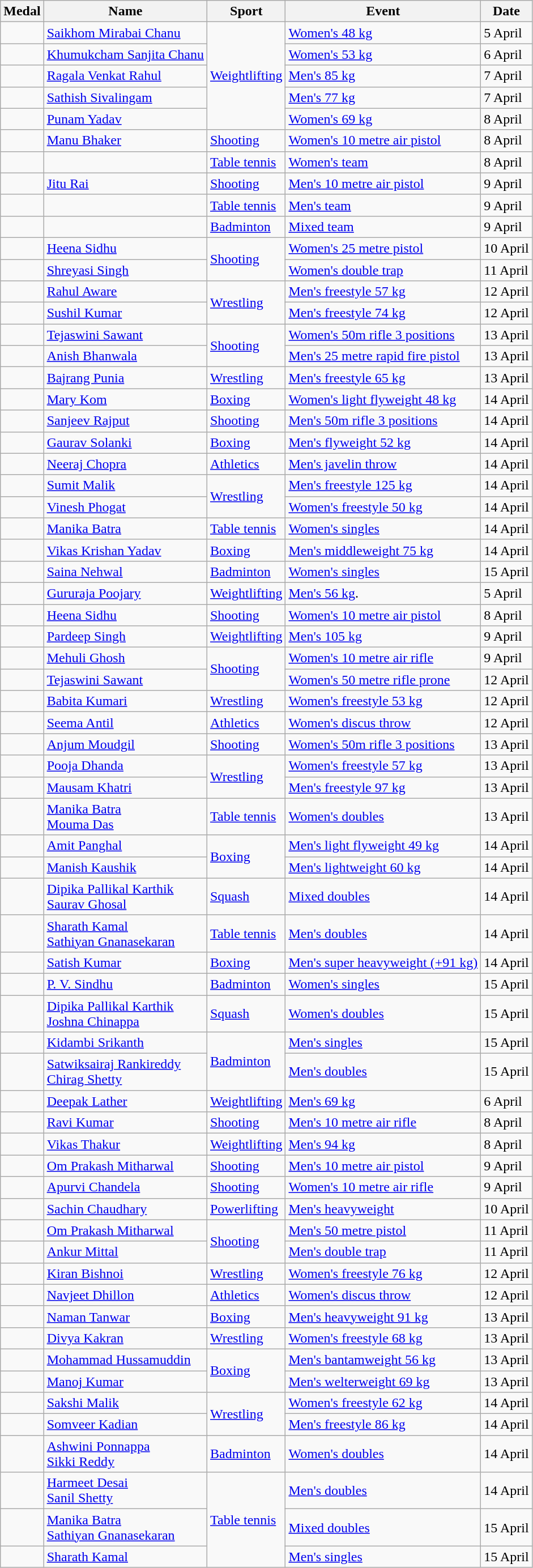<table class="wikitable sortable">
<tr>
<th>Medal</th>
<th>Name</th>
<th>Sport</th>
<th>Event</th>
<th>Date</th>
</tr>
<tr>
<td></td>
<td><a href='#'>Saikhom Mirabai Chanu</a></td>
<td rowspan=5><a href='#'>Weightlifting</a></td>
<td><a href='#'>Women's 48 kg</a></td>
<td>5 April</td>
</tr>
<tr>
<td></td>
<td><a href='#'>Khumukcham Sanjita Chanu</a></td>
<td><a href='#'>Women's 53 kg</a></td>
<td>6 April</td>
</tr>
<tr>
<td></td>
<td><a href='#'>Ragala Venkat Rahul</a></td>
<td><a href='#'>Men's 85 kg</a></td>
<td>7 April</td>
</tr>
<tr>
<td></td>
<td><a href='#'>Sathish Sivalingam</a></td>
<td><a href='#'>Men's 77 kg</a></td>
<td>7 April</td>
</tr>
<tr>
<td></td>
<td><a href='#'>Punam Yadav</a></td>
<td><a href='#'>Women's 69 kg</a></td>
<td>8 April</td>
</tr>
<tr>
<td></td>
<td><a href='#'>Manu Bhaker</a></td>
<td><a href='#'>Shooting</a></td>
<td><a href='#'>Women's 10 metre air pistol</a></td>
<td>8 April</td>
</tr>
<tr>
<td></td>
<td></td>
<td><a href='#'>Table tennis</a></td>
<td><a href='#'>Women's team</a></td>
<td>8 April</td>
</tr>
<tr>
<td></td>
<td><a href='#'>Jitu Rai</a></td>
<td><a href='#'>Shooting</a></td>
<td><a href='#'>Men's 10 metre air pistol</a></td>
<td>9 April</td>
</tr>
<tr>
<td></td>
<td></td>
<td><a href='#'>Table tennis</a></td>
<td><a href='#'>Men's team</a></td>
<td>9 April</td>
</tr>
<tr>
<td></td>
<td></td>
<td><a href='#'>Badminton</a></td>
<td><a href='#'>Mixed team</a></td>
<td>9 April</td>
</tr>
<tr>
<td></td>
<td><a href='#'>Heena Sidhu</a></td>
<td rowspan=2><a href='#'>Shooting</a></td>
<td><a href='#'>Women's 25 metre pistol</a></td>
<td>10 April</td>
</tr>
<tr>
<td></td>
<td><a href='#'>Shreyasi Singh</a></td>
<td><a href='#'>Women's double trap</a></td>
<td>11 April</td>
</tr>
<tr>
<td></td>
<td><a href='#'>Rahul Aware</a></td>
<td rowspan=2><a href='#'>Wrestling</a></td>
<td><a href='#'>Men's freestyle 57 kg</a></td>
<td>12 April</td>
</tr>
<tr>
<td></td>
<td><a href='#'>Sushil Kumar</a></td>
<td><a href='#'>Men's freestyle 74 kg</a></td>
<td>12 April</td>
</tr>
<tr>
<td></td>
<td><a href='#'>Tejaswini Sawant</a></td>
<td rowspan=2><a href='#'>Shooting</a></td>
<td><a href='#'>Women's 50m rifle 3 positions</a></td>
<td>13 April</td>
</tr>
<tr>
<td></td>
<td><a href='#'>Anish Bhanwala</a></td>
<td><a href='#'>Men's 25 metre rapid fire pistol</a></td>
<td>13 April</td>
</tr>
<tr>
<td></td>
<td><a href='#'>Bajrang Punia</a></td>
<td><a href='#'>Wrestling</a></td>
<td><a href='#'>Men's freestyle 65 kg</a></td>
<td>13 April</td>
</tr>
<tr>
<td></td>
<td><a href='#'>Mary Kom</a></td>
<td><a href='#'>Boxing</a></td>
<td><a href='#'>Women's light flyweight 48 kg</a></td>
<td>14 April</td>
</tr>
<tr>
<td></td>
<td><a href='#'>Sanjeev Rajput</a></td>
<td><a href='#'>Shooting</a></td>
<td><a href='#'>Men's 50m rifle 3 positions</a></td>
<td>14 April</td>
</tr>
<tr>
<td></td>
<td><a href='#'>Gaurav Solanki</a></td>
<td><a href='#'>Boxing</a></td>
<td><a href='#'>Men's flyweight 52 kg</a></td>
<td>14 April</td>
</tr>
<tr>
<td></td>
<td><a href='#'>Neeraj Chopra</a></td>
<td><a href='#'>Athletics</a></td>
<td><a href='#'>Men's javelin throw</a></td>
<td>14 April</td>
</tr>
<tr>
<td></td>
<td><a href='#'>Sumit Malik</a></td>
<td rowspan=2><a href='#'>Wrestling</a></td>
<td><a href='#'>Men's freestyle 125 kg</a></td>
<td>14 April</td>
</tr>
<tr>
<td></td>
<td><a href='#'>Vinesh Phogat</a></td>
<td><a href='#'>Women's freestyle 50 kg</a></td>
<td>14 April</td>
</tr>
<tr>
<td></td>
<td><a href='#'>Manika Batra</a></td>
<td><a href='#'>Table tennis</a></td>
<td><a href='#'>Women's singles</a></td>
<td>14 April</td>
</tr>
<tr>
<td></td>
<td><a href='#'>Vikas Krishan Yadav</a></td>
<td><a href='#'>Boxing</a></td>
<td><a href='#'>Men's middleweight 75 kg</a></td>
<td>14 April</td>
</tr>
<tr>
<td></td>
<td><a href='#'>Saina Nehwal</a></td>
<td><a href='#'>Badminton</a></td>
<td><a href='#'>Women's singles</a></td>
<td>15 April</td>
</tr>
<tr>
<td></td>
<td><a href='#'>Gururaja Poojary</a></td>
<td><a href='#'>Weightlifting</a></td>
<td><a href='#'>Men's 56 kg</a>.</td>
<td>5 April</td>
</tr>
<tr>
<td></td>
<td><a href='#'>Heena Sidhu</a></td>
<td><a href='#'>Shooting</a></td>
<td><a href='#'>Women's 10 metre air pistol</a></td>
<td>8 April</td>
</tr>
<tr>
<td></td>
<td><a href='#'>Pardeep Singh</a></td>
<td><a href='#'>Weightlifting</a></td>
<td><a href='#'>Men's 105 kg</a></td>
<td>9 April</td>
</tr>
<tr>
<td></td>
<td><a href='#'>Mehuli Ghosh</a></td>
<td rowspan=2><a href='#'>Shooting</a></td>
<td><a href='#'>Women's 10 metre air rifle</a></td>
<td>9 April</td>
</tr>
<tr>
<td></td>
<td><a href='#'>Tejaswini Sawant</a></td>
<td><a href='#'>Women's 50 metre rifle prone</a></td>
<td>12 April</td>
</tr>
<tr>
<td></td>
<td><a href='#'>Babita Kumari</a></td>
<td><a href='#'>Wrestling</a></td>
<td><a href='#'>Women's freestyle 53 kg</a></td>
<td>12 April</td>
</tr>
<tr>
<td></td>
<td><a href='#'>Seema Antil</a></td>
<td><a href='#'>Athletics</a></td>
<td><a href='#'>Women's discus throw</a></td>
<td>12 April</td>
</tr>
<tr>
<td></td>
<td><a href='#'>Anjum Moudgil</a></td>
<td><a href='#'>Shooting</a></td>
<td><a href='#'>Women's 50m rifle 3 positions</a></td>
<td>13 April</td>
</tr>
<tr>
<td></td>
<td><a href='#'>Pooja Dhanda</a></td>
<td rowspan=2><a href='#'>Wrestling</a></td>
<td><a href='#'>Women's freestyle 57 kg</a></td>
<td>13 April</td>
</tr>
<tr>
<td></td>
<td><a href='#'>Mausam Khatri</a></td>
<td><a href='#'>Men's freestyle 97 kg</a></td>
<td>13 April</td>
</tr>
<tr>
<td></td>
<td><a href='#'>Manika Batra</a><br><a href='#'>Mouma Das</a></td>
<td><a href='#'>Table tennis</a></td>
<td><a href='#'>Women's doubles</a></td>
<td>13 April</td>
</tr>
<tr>
<td></td>
<td><a href='#'>Amit Panghal</a></td>
<td rowspan=2><a href='#'>Boxing</a></td>
<td><a href='#'>Men's light flyweight 49 kg</a></td>
<td>14 April</td>
</tr>
<tr>
<td></td>
<td><a href='#'>Manish Kaushik</a></td>
<td><a href='#'>Men's lightweight 60 kg</a></td>
<td>14 April</td>
</tr>
<tr>
<td></td>
<td><a href='#'>Dipika Pallikal Karthik</a><br><a href='#'>Saurav Ghosal</a></td>
<td><a href='#'>Squash</a></td>
<td><a href='#'>Mixed doubles</a></td>
<td>14 April</td>
</tr>
<tr>
<td></td>
<td><a href='#'>Sharath Kamal</a><br><a href='#'>Sathiyan Gnanasekaran</a></td>
<td><a href='#'>Table tennis</a></td>
<td><a href='#'>Men's doubles</a></td>
<td>14 April</td>
</tr>
<tr>
<td></td>
<td><a href='#'>Satish Kumar</a></td>
<td><a href='#'>Boxing</a></td>
<td><a href='#'>Men's super heavyweight (+91 kg)</a></td>
<td>14 April</td>
</tr>
<tr>
<td></td>
<td><a href='#'>P. V. Sindhu</a></td>
<td><a href='#'>Badminton</a></td>
<td><a href='#'>Women's singles</a></td>
<td>15 April</td>
</tr>
<tr>
<td></td>
<td><a href='#'>Dipika Pallikal Karthik</a><br><a href='#'>Joshna Chinappa</a></td>
<td><a href='#'>Squash</a></td>
<td><a href='#'>Women's doubles</a></td>
<td>15 April</td>
</tr>
<tr>
<td></td>
<td><a href='#'>Kidambi Srikanth</a></td>
<td rowspan=2><a href='#'>Badminton</a></td>
<td><a href='#'>Men's singles</a></td>
<td>15 April</td>
</tr>
<tr>
<td></td>
<td><a href='#'>Satwiksairaj Rankireddy</a><br><a href='#'>Chirag Shetty</a></td>
<td><a href='#'>Men's doubles</a></td>
<td>15 April</td>
</tr>
<tr>
<td></td>
<td><a href='#'>Deepak Lather</a></td>
<td><a href='#'>Weightlifting</a></td>
<td><a href='#'>Men's 69 kg</a></td>
<td>6 April</td>
</tr>
<tr>
<td></td>
<td><a href='#'>Ravi Kumar</a></td>
<td><a href='#'>Shooting</a></td>
<td><a href='#'>Men's 10 metre air rifle</a></td>
<td>8 April</td>
</tr>
<tr>
<td></td>
<td><a href='#'>Vikas Thakur</a></td>
<td><a href='#'>Weightlifting</a></td>
<td><a href='#'>Men's 94 kg</a></td>
<td>8 April</td>
</tr>
<tr>
<td></td>
<td><a href='#'>Om Prakash Mitharwal</a></td>
<td><a href='#'>Shooting</a></td>
<td><a href='#'>Men's 10 metre air pistol</a></td>
<td>9 April</td>
</tr>
<tr>
<td></td>
<td><a href='#'>Apurvi Chandela</a></td>
<td><a href='#'>Shooting</a></td>
<td><a href='#'>Women's 10 metre air rifle</a></td>
<td>9 April</td>
</tr>
<tr>
<td></td>
<td><a href='#'>Sachin Chaudhary</a></td>
<td><a href='#'>Powerlifting</a></td>
<td><a href='#'>Men's heavyweight</a></td>
<td>10 April</td>
</tr>
<tr>
<td></td>
<td><a href='#'>Om Prakash Mitharwal</a></td>
<td rowspan=2><a href='#'>Shooting</a></td>
<td><a href='#'>Men's 50 metre pistol</a></td>
<td>11 April</td>
</tr>
<tr>
<td></td>
<td><a href='#'>Ankur Mittal</a></td>
<td><a href='#'>Men's double trap</a></td>
<td>11 April</td>
</tr>
<tr>
<td></td>
<td><a href='#'>Kiran Bishnoi</a></td>
<td><a href='#'>Wrestling</a></td>
<td><a href='#'>Women's freestyle 76 kg</a></td>
<td>12 April</td>
</tr>
<tr>
<td></td>
<td><a href='#'>Navjeet Dhillon</a></td>
<td><a href='#'>Athletics</a></td>
<td><a href='#'>Women's discus throw</a></td>
<td>12 April</td>
</tr>
<tr>
<td></td>
<td><a href='#'>Naman Tanwar</a></td>
<td><a href='#'>Boxing</a></td>
<td><a href='#'>Men's heavyweight 91 kg</a></td>
<td>13 April</td>
</tr>
<tr>
<td></td>
<td><a href='#'>Divya Kakran</a></td>
<td><a href='#'>Wrestling</a></td>
<td><a href='#'>Women's freestyle 68 kg</a></td>
<td>13 April</td>
</tr>
<tr>
<td></td>
<td><a href='#'>Mohammad Hussamuddin</a></td>
<td rowspan=2><a href='#'>Boxing</a></td>
<td><a href='#'>Men's bantamweight 56 kg</a></td>
<td>13 April</td>
</tr>
<tr>
<td></td>
<td><a href='#'>Manoj Kumar</a></td>
<td><a href='#'>Men's welterweight 69 kg</a></td>
<td>13 April</td>
</tr>
<tr>
<td></td>
<td><a href='#'>Sakshi Malik</a></td>
<td rowspan=2><a href='#'>Wrestling</a></td>
<td><a href='#'>Women's freestyle 62 kg</a></td>
<td>14 April</td>
</tr>
<tr>
<td></td>
<td><a href='#'>Somveer Kadian</a></td>
<td><a href='#'>Men's freestyle 86 kg</a></td>
<td>14 April</td>
</tr>
<tr>
<td></td>
<td><a href='#'>Ashwini Ponnappa</a><br><a href='#'>Sikki Reddy</a></td>
<td><a href='#'>Badminton</a></td>
<td><a href='#'>Women's doubles</a></td>
<td>14 April</td>
</tr>
<tr>
<td></td>
<td><a href='#'>Harmeet Desai</a><br><a href='#'>Sanil Shetty</a></td>
<td rowspan=3><a href='#'>Table tennis</a></td>
<td><a href='#'>Men's doubles</a></td>
<td>14 April</td>
</tr>
<tr>
<td></td>
<td><a href='#'>Manika Batra</a><br><a href='#'>Sathiyan Gnanasekaran</a></td>
<td><a href='#'>Mixed doubles</a></td>
<td>15 April</td>
</tr>
<tr>
<td></td>
<td><a href='#'>Sharath Kamal</a></td>
<td><a href='#'>Men's singles</a></td>
<td>15 April</td>
</tr>
</table>
